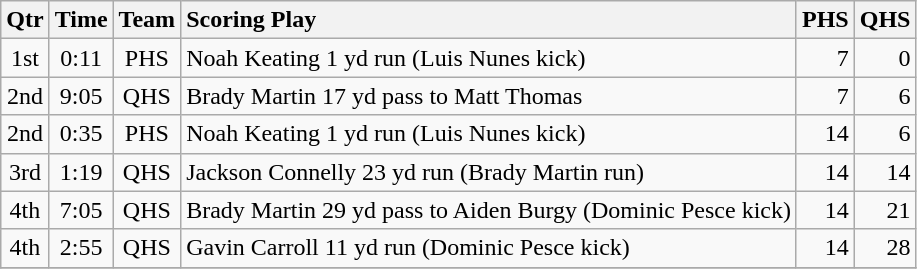<table class="wikitable">
<tr>
<th style="text-align: center;">Qtr</th>
<th style="text-align: center;">Time</th>
<th style="text-align: center;">Team</th>
<th style="text-align: left;">Scoring Play</th>
<th style="text-align: right;">PHS</th>
<th style="text-align: right;">QHS</th>
</tr>
<tr>
<td style="text-align: center;">1st</td>
<td style="text-align: center;">0:11</td>
<td style="text-align: center;">PHS</td>
<td style="text-align: left;">Noah Keating 1 yd run (Luis Nunes kick)</td>
<td style="text-align: right;">7</td>
<td style="text-align: right;">0</td>
</tr>
<tr>
<td style="text-align: center;">2nd</td>
<td style="text-align: center;">9:05</td>
<td style="text-align: center;">QHS</td>
<td style="text-align: left;">Brady Martin 17 yd pass to Matt Thomas</td>
<td style="text-align: right;">7</td>
<td style="text-align: right;">6</td>
</tr>
<tr>
<td style="text-align: center;">2nd</td>
<td style="text-align: center;">0:35</td>
<td style="text-align: center;">PHS</td>
<td style="text-align: left;">Noah Keating 1 yd run (Luis Nunes kick)</td>
<td style="text-align: right;">14</td>
<td style="text-align: right;">6</td>
</tr>
<tr>
<td style="text-align: center;">3rd</td>
<td style="text-align: center;">1:19</td>
<td style="text-align: center;">QHS</td>
<td style="text-align: left;">Jackson Connelly 23 yd run (Brady Martin run)</td>
<td style="text-align: right;">14</td>
<td style="text-align: right;">14</td>
</tr>
<tr>
<td style="text-align: center;">4th</td>
<td style="text-align: center;">7:05</td>
<td style="text-align: center;">QHS</td>
<td style="text-align: left;">Brady Martin 29 yd pass to Aiden Burgy (Dominic Pesce kick)</td>
<td style="text-align: right;">14</td>
<td style="text-align: right;">21</td>
</tr>
<tr>
<td style="text-align: center;">4th</td>
<td style="text-align: center;">2:55</td>
<td style="text-align: center;">QHS</td>
<td style="text-align: left;">Gavin Carroll 11 yd run (Dominic Pesce kick)</td>
<td style="text-align: right;">14</td>
<td style="text-align: right;">28</td>
</tr>
<tr>
</tr>
</table>
